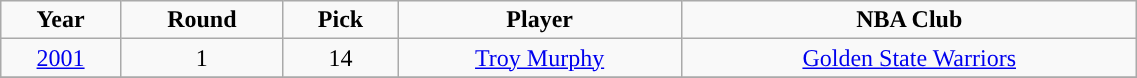<table class="wikitable" width="60%">
<tr align="center"  style=>
<td><strong>Year</strong></td>
<td><strong>Round</strong></td>
<td><strong>Pick</strong></td>
<td><strong>Player</strong></td>
<td><strong>NBA Club</strong></td>
</tr>
<tr align="center" bgcolor="">
<td><a href='#'>2001</a></td>
<td>1</td>
<td>14</td>
<td><a href='#'>Troy Murphy</a></td>
<td><a href='#'>Golden State Warriors</a></td>
</tr>
<tr align="center" bgcolor="">
</tr>
</table>
